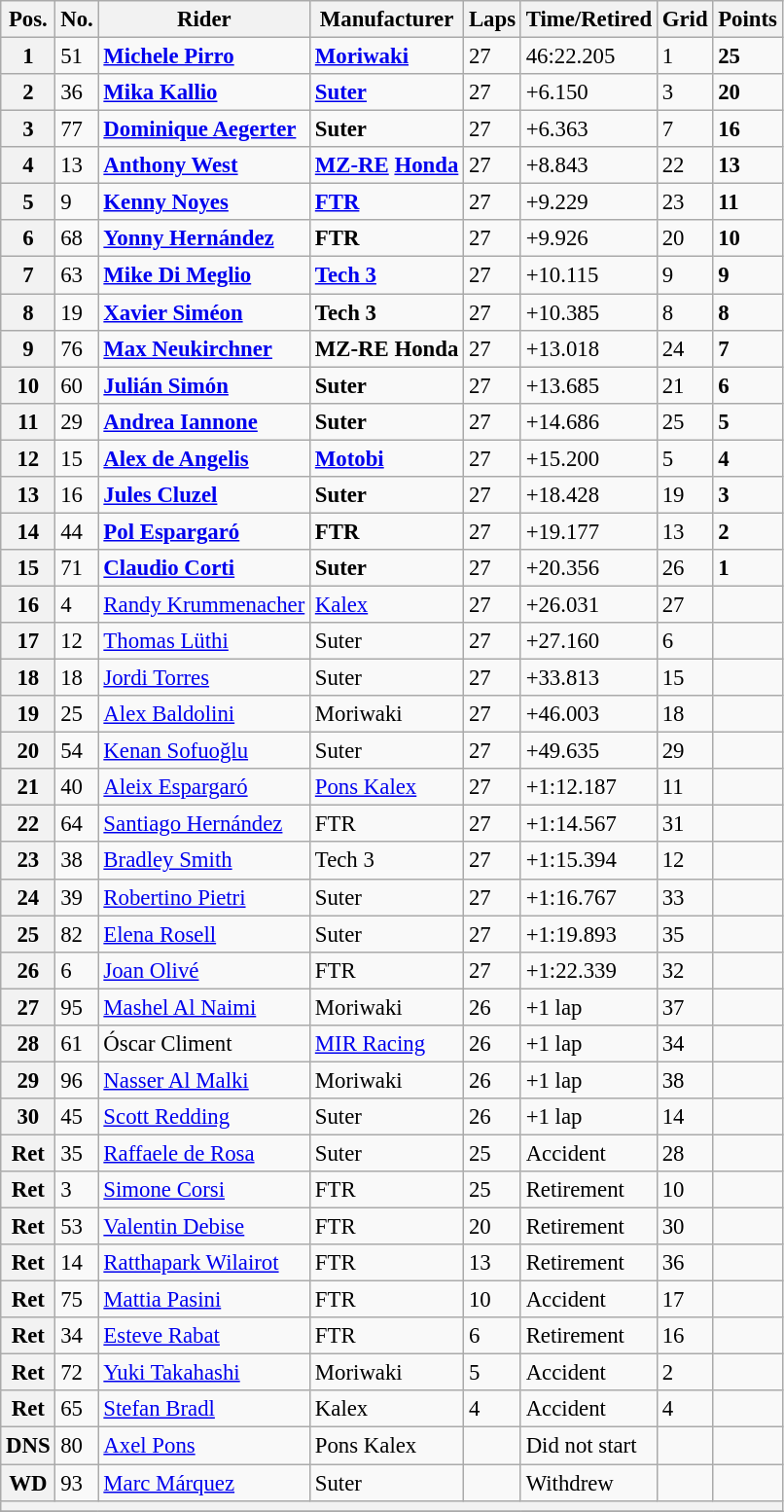<table class="wikitable" style="font-size: 95%;">
<tr>
<th>Pos.</th>
<th>No.</th>
<th>Rider</th>
<th>Manufacturer</th>
<th>Laps</th>
<th>Time/Retired</th>
<th>Grid</th>
<th>Points</th>
</tr>
<tr>
<th>1</th>
<td>51</td>
<td> <strong><a href='#'>Michele Pirro</a></strong></td>
<td><strong><a href='#'>Moriwaki</a></strong></td>
<td>27</td>
<td>46:22.205</td>
<td>1</td>
<td><strong>25</strong></td>
</tr>
<tr>
<th>2</th>
<td>36</td>
<td> <strong><a href='#'>Mika Kallio</a></strong></td>
<td><strong><a href='#'>Suter</a></strong></td>
<td>27</td>
<td>+6.150</td>
<td>3</td>
<td><strong>20</strong></td>
</tr>
<tr>
<th>3</th>
<td>77</td>
<td> <strong><a href='#'>Dominique Aegerter</a></strong></td>
<td><strong>Suter</strong></td>
<td>27</td>
<td>+6.363</td>
<td>7</td>
<td><strong>16</strong></td>
</tr>
<tr>
<th>4</th>
<td>13</td>
<td> <strong><a href='#'>Anthony West</a></strong></td>
<td><strong><a href='#'>MZ-RE</a> <a href='#'>Honda</a></strong></td>
<td>27</td>
<td>+8.843</td>
<td>22</td>
<td><strong>13</strong></td>
</tr>
<tr>
<th>5</th>
<td>9</td>
<td> <strong><a href='#'>Kenny Noyes</a></strong></td>
<td><strong><a href='#'>FTR</a></strong></td>
<td>27</td>
<td>+9.229</td>
<td>23</td>
<td><strong>11</strong></td>
</tr>
<tr>
<th>6</th>
<td>68</td>
<td> <strong><a href='#'>Yonny Hernández</a></strong></td>
<td><strong>FTR</strong></td>
<td>27</td>
<td>+9.926</td>
<td>20</td>
<td><strong>10</strong></td>
</tr>
<tr>
<th>7</th>
<td>63</td>
<td> <strong><a href='#'>Mike Di Meglio</a></strong></td>
<td><strong><a href='#'>Tech 3</a></strong></td>
<td>27</td>
<td>+10.115</td>
<td>9</td>
<td><strong>9</strong></td>
</tr>
<tr>
<th>8</th>
<td>19</td>
<td> <strong><a href='#'>Xavier Siméon</a></strong></td>
<td><strong>Tech 3</strong></td>
<td>27</td>
<td>+10.385</td>
<td>8</td>
<td><strong>8</strong></td>
</tr>
<tr>
<th>9</th>
<td>76</td>
<td> <strong><a href='#'>Max Neukirchner</a></strong></td>
<td><strong>MZ-RE Honda</strong></td>
<td>27</td>
<td>+13.018</td>
<td>24</td>
<td><strong>7</strong></td>
</tr>
<tr>
<th>10</th>
<td>60</td>
<td> <strong><a href='#'>Julián Simón</a></strong></td>
<td><strong>Suter</strong></td>
<td>27</td>
<td>+13.685</td>
<td>21</td>
<td><strong>6</strong></td>
</tr>
<tr>
<th>11</th>
<td>29</td>
<td> <strong><a href='#'>Andrea Iannone</a></strong></td>
<td><strong>Suter</strong></td>
<td>27</td>
<td>+14.686</td>
<td>25</td>
<td><strong>5</strong></td>
</tr>
<tr>
<th>12</th>
<td>15</td>
<td> <strong><a href='#'>Alex de Angelis</a></strong></td>
<td><strong><a href='#'>Motobi</a></strong></td>
<td>27</td>
<td>+15.200</td>
<td>5</td>
<td><strong>4</strong></td>
</tr>
<tr>
<th>13</th>
<td>16</td>
<td> <strong><a href='#'>Jules Cluzel</a></strong></td>
<td><strong>Suter</strong></td>
<td>27</td>
<td>+18.428</td>
<td>19</td>
<td><strong>3</strong></td>
</tr>
<tr>
<th>14</th>
<td>44</td>
<td> <strong><a href='#'>Pol Espargaró</a></strong></td>
<td><strong>FTR</strong></td>
<td>27</td>
<td>+19.177</td>
<td>13</td>
<td><strong>2</strong></td>
</tr>
<tr>
<th>15</th>
<td>71</td>
<td> <strong><a href='#'>Claudio Corti</a></strong></td>
<td><strong>Suter</strong></td>
<td>27</td>
<td>+20.356</td>
<td>26</td>
<td><strong>1</strong></td>
</tr>
<tr>
<th>16</th>
<td>4</td>
<td> <a href='#'>Randy Krummenacher</a></td>
<td><a href='#'>Kalex</a></td>
<td>27</td>
<td>+26.031</td>
<td>27</td>
<td></td>
</tr>
<tr>
<th>17</th>
<td>12</td>
<td> <a href='#'>Thomas Lüthi</a></td>
<td>Suter</td>
<td>27</td>
<td>+27.160</td>
<td>6</td>
<td></td>
</tr>
<tr>
<th>18</th>
<td>18</td>
<td> <a href='#'>Jordi Torres</a></td>
<td>Suter</td>
<td>27</td>
<td>+33.813</td>
<td>15</td>
<td></td>
</tr>
<tr>
<th>19</th>
<td>25</td>
<td> <a href='#'>Alex Baldolini</a></td>
<td>Moriwaki</td>
<td>27</td>
<td>+46.003</td>
<td>18</td>
<td></td>
</tr>
<tr>
<th>20</th>
<td>54</td>
<td> <a href='#'>Kenan Sofuoğlu</a></td>
<td>Suter</td>
<td>27</td>
<td>+49.635</td>
<td>29</td>
<td></td>
</tr>
<tr>
<th>21</th>
<td>40</td>
<td> <a href='#'>Aleix Espargaró</a></td>
<td><a href='#'>Pons Kalex</a></td>
<td>27</td>
<td>+1:12.187</td>
<td>11</td>
<td></td>
</tr>
<tr>
<th>22</th>
<td>64</td>
<td> <a href='#'>Santiago Hernández</a></td>
<td>FTR</td>
<td>27</td>
<td>+1:14.567</td>
<td>31</td>
<td></td>
</tr>
<tr>
<th>23</th>
<td>38</td>
<td> <a href='#'>Bradley Smith</a></td>
<td>Tech 3</td>
<td>27</td>
<td>+1:15.394</td>
<td>12</td>
<td></td>
</tr>
<tr>
<th>24</th>
<td>39</td>
<td> <a href='#'>Robertino Pietri</a></td>
<td>Suter</td>
<td>27</td>
<td>+1:16.767</td>
<td>33</td>
<td></td>
</tr>
<tr>
<th>25</th>
<td>82</td>
<td> <a href='#'>Elena Rosell</a></td>
<td>Suter</td>
<td>27</td>
<td>+1:19.893</td>
<td>35</td>
<td></td>
</tr>
<tr>
<th>26</th>
<td>6</td>
<td> <a href='#'>Joan Olivé</a></td>
<td>FTR</td>
<td>27</td>
<td>+1:22.339</td>
<td>32</td>
<td></td>
</tr>
<tr>
<th>27</th>
<td>95</td>
<td> <a href='#'>Mashel Al Naimi</a></td>
<td>Moriwaki</td>
<td>26</td>
<td>+1 lap</td>
<td>37</td>
<td></td>
</tr>
<tr>
<th>28</th>
<td>61</td>
<td> Óscar Climent</td>
<td><a href='#'>MIR Racing</a></td>
<td>26</td>
<td>+1 lap</td>
<td>34</td>
<td></td>
</tr>
<tr>
<th>29</th>
<td>96</td>
<td> <a href='#'>Nasser Al Malki</a></td>
<td>Moriwaki</td>
<td>26</td>
<td>+1 lap</td>
<td>38</td>
<td></td>
</tr>
<tr>
<th>30</th>
<td>45</td>
<td> <a href='#'>Scott Redding</a></td>
<td>Suter</td>
<td>26</td>
<td>+1 lap</td>
<td>14</td>
<td></td>
</tr>
<tr>
<th>Ret</th>
<td>35</td>
<td> <a href='#'>Raffaele de Rosa</a></td>
<td>Suter</td>
<td>25</td>
<td>Accident</td>
<td>28</td>
<td></td>
</tr>
<tr>
<th>Ret</th>
<td>3</td>
<td> <a href='#'>Simone Corsi</a></td>
<td>FTR</td>
<td>25</td>
<td>Retirement</td>
<td>10</td>
<td></td>
</tr>
<tr>
<th>Ret</th>
<td>53</td>
<td> <a href='#'>Valentin Debise</a></td>
<td>FTR</td>
<td>20</td>
<td>Retirement</td>
<td>30</td>
<td></td>
</tr>
<tr>
<th>Ret</th>
<td>14</td>
<td> <a href='#'>Ratthapark Wilairot</a></td>
<td>FTR</td>
<td>13</td>
<td>Retirement</td>
<td>36</td>
<td></td>
</tr>
<tr>
<th>Ret</th>
<td>75</td>
<td> <a href='#'>Mattia Pasini</a></td>
<td>FTR</td>
<td>10</td>
<td>Accident</td>
<td>17</td>
<td></td>
</tr>
<tr>
<th>Ret</th>
<td>34</td>
<td> <a href='#'>Esteve Rabat</a></td>
<td>FTR</td>
<td>6</td>
<td>Retirement</td>
<td>16</td>
<td></td>
</tr>
<tr>
<th>Ret</th>
<td>72</td>
<td> <a href='#'>Yuki Takahashi</a></td>
<td>Moriwaki</td>
<td>5</td>
<td>Accident</td>
<td>2</td>
<td></td>
</tr>
<tr>
<th>Ret</th>
<td>65</td>
<td> <a href='#'>Stefan Bradl</a></td>
<td>Kalex</td>
<td>4</td>
<td>Accident</td>
<td>4</td>
<td></td>
</tr>
<tr>
<th>DNS</th>
<td>80</td>
<td> <a href='#'>Axel Pons</a></td>
<td>Pons Kalex</td>
<td></td>
<td>Did not start</td>
<td></td>
<td></td>
</tr>
<tr>
<th>WD</th>
<td>93</td>
<td> <a href='#'>Marc Márquez</a></td>
<td>Suter</td>
<td></td>
<td>Withdrew</td>
<td></td>
<td></td>
</tr>
<tr>
<th colspan=8></th>
</tr>
<tr>
</tr>
</table>
